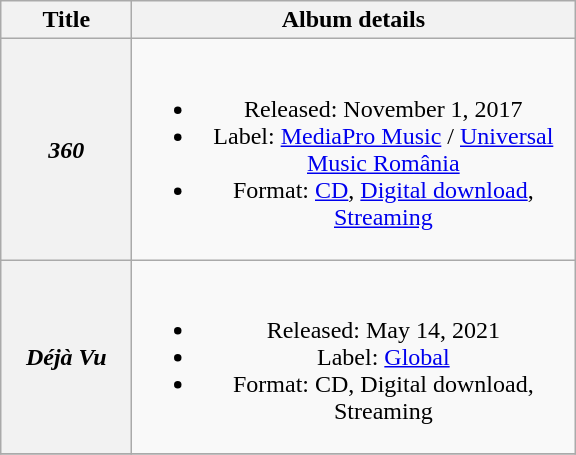<table class="wikitable plainrowheaders" style="text-align:center;">
<tr>
<th scope="col" style="width:5em;">Title</th>
<th scope="col" style="width:18em;">Album details</th>
</tr>
<tr>
<th scope="row"><em>360</em></th>
<td><br><ul><li>Released: November 1, 2017</li><li>Label: <a href='#'>MediaPro Music</a> / <a href='#'>Universal Music România</a></li><li>Format: <a href='#'>CD</a>, <a href='#'>Digital download</a>, <a href='#'>Streaming</a></li></ul></td>
</tr>
<tr>
<th scope="row"><em>Déjà Vu</em></th>
<td><br><ul><li>Released: May 14, 2021</li><li>Label: <a href='#'>Global</a></li><li>Format: CD, Digital download, Streaming</li></ul></td>
</tr>
<tr>
</tr>
</table>
